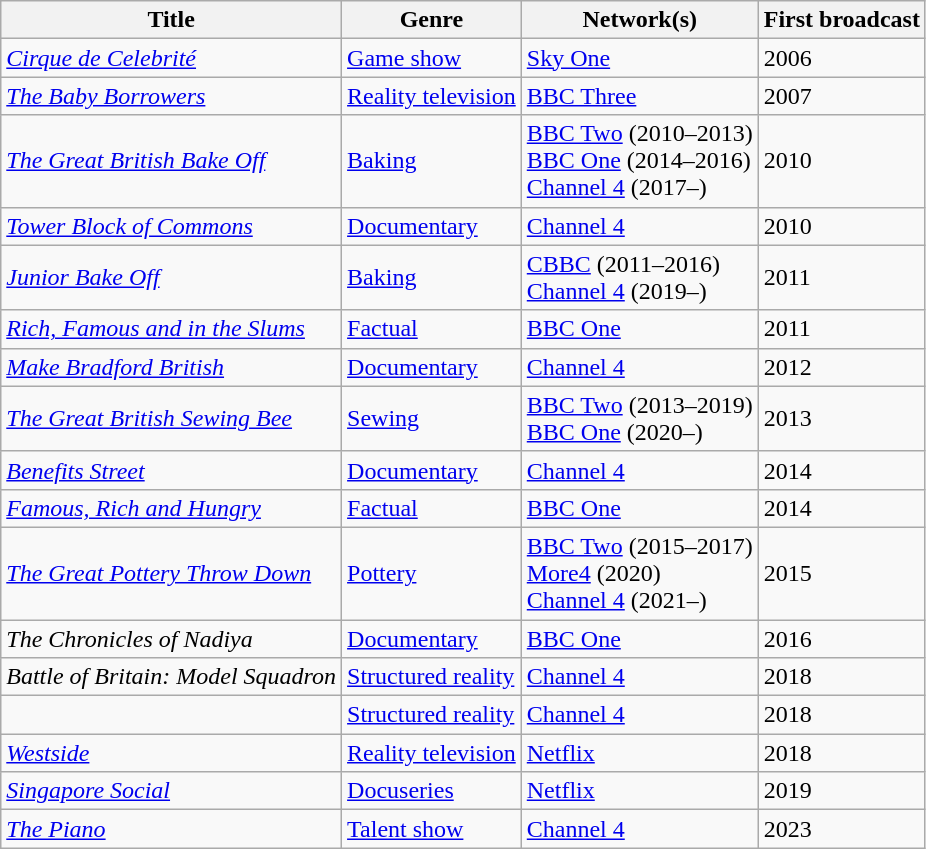<table class="wikitable plainrowheaders sortable">
<tr>
<th scope="col">Title</th>
<th scope="col">Genre</th>
<th scope="col">Network(s)</th>
<th scope="col">First broadcast</th>
</tr>
<tr>
<td><em><a href='#'>Cirque de Celebrité</a></em></td>
<td><a href='#'>Game show</a></td>
<td><a href='#'>Sky One</a></td>
<td>2006</td>
</tr>
<tr>
<td><em><a href='#'>The Baby Borrowers</a></em></td>
<td><a href='#'>Reality television</a></td>
<td><a href='#'>BBC Three</a></td>
<td>2007</td>
</tr>
<tr>
<td><em><a href='#'>The Great British Bake Off</a></em></td>
<td><a href='#'>Baking</a></td>
<td><a href='#'>BBC Two</a> (2010–2013)<br><a href='#'>BBC One</a> (2014–2016)<br><a href='#'>Channel 4</a> (2017–)</td>
<td>2010</td>
</tr>
<tr>
<td><em><a href='#'>Tower Block of Commons</a></em></td>
<td><a href='#'>Documentary</a></td>
<td><a href='#'>Channel 4</a></td>
<td>2010</td>
</tr>
<tr>
<td><em><a href='#'>Junior Bake Off</a></em></td>
<td><a href='#'>Baking</a></td>
<td><a href='#'>CBBC</a> (2011–2016)<br><a href='#'>Channel 4</a> (2019–)</td>
<td>2011</td>
</tr>
<tr>
<td><em><a href='#'>Rich, Famous and in the Slums</a></em></td>
<td><a href='#'>Factual</a></td>
<td><a href='#'>BBC One</a></td>
<td>2011</td>
</tr>
<tr>
<td><em><a href='#'>Make Bradford British</a></em></td>
<td><a href='#'>Documentary</a></td>
<td><a href='#'>Channel 4</a></td>
<td>2012</td>
</tr>
<tr>
<td><em><a href='#'>The Great British Sewing Bee</a></em></td>
<td><a href='#'>Sewing</a></td>
<td><a href='#'>BBC Two</a> (2013–2019)<br><a href='#'>BBC One</a> (2020–)</td>
<td>2013</td>
</tr>
<tr>
<td><em><a href='#'>Benefits Street</a></em></td>
<td><a href='#'>Documentary</a></td>
<td><a href='#'>Channel 4</a></td>
<td>2014</td>
</tr>
<tr>
<td><em><a href='#'>Famous, Rich and Hungry</a></em></td>
<td><a href='#'>Factual</a></td>
<td><a href='#'>BBC One</a></td>
<td>2014</td>
</tr>
<tr>
<td><em><a href='#'>The Great Pottery Throw Down</a></em></td>
<td><a href='#'>Pottery</a></td>
<td><a href='#'>BBC Two</a> (2015–2017)<br><a href='#'>More4</a> (2020)<br><a href='#'>Channel 4</a> (2021–)</td>
<td>2015</td>
</tr>
<tr>
<td><em>The Chronicles of Nadiya</em></td>
<td><a href='#'>Documentary</a></td>
<td><a href='#'>BBC One</a></td>
<td>2016</td>
</tr>
<tr>
<td><em>Battle of Britain: Model Squadron</em></td>
<td><a href='#'>Structured reality</a></td>
<td><a href='#'>Channel 4</a></td>
<td>2018</td>
</tr>
<tr>
<td><em></em></td>
<td><a href='#'>Structured reality</a></td>
<td><a href='#'>Channel 4</a></td>
<td>2018</td>
</tr>
<tr>
<td><em><a href='#'>Westside</a></em></td>
<td><a href='#'>Reality television</a></td>
<td><a href='#'>Netflix</a></td>
<td>2018</td>
</tr>
<tr>
<td><em><a href='#'>Singapore Social</a></em></td>
<td><a href='#'>Docuseries</a></td>
<td><a href='#'>Netflix</a></td>
<td>2019</td>
</tr>
<tr>
<td><em><a href='#'>The Piano</a></em></td>
<td><a href='#'>Talent show</a></td>
<td><a href='#'>Channel 4</a></td>
<td>2023</td>
</tr>
</table>
